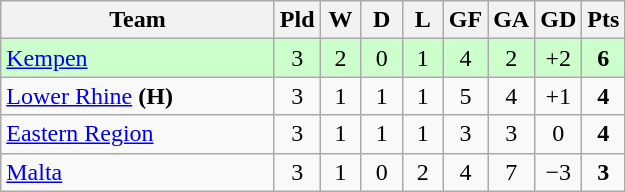<table class="wikitable" style="text-align:center;">
<tr>
<th width=175>Team</th>
<th width=20 abbr="Played">Pld</th>
<th width=20 abbr="Won">W</th>
<th width=20 abbr="Drawn">D</th>
<th width=20 abbr="Lost">L</th>
<th width=20 abbr="Goals for">GF</th>
<th width=20 abbr="Goals against">GA</th>
<th width=20 abbr="Goal difference">GD</th>
<th width=20 abbr="Points">Pts</th>
</tr>
<tr bgcolor=#ccffcc>
<td align=left> <a href='#'>Kempen</a></td>
<td>3</td>
<td>2</td>
<td>0</td>
<td>1</td>
<td>4</td>
<td>2</td>
<td>+2</td>
<td><strong>6</strong></td>
</tr>
<tr>
<td align=left> <a href='#'>Lower Rhine</a> <strong>(H)</strong></td>
<td>3</td>
<td>1</td>
<td>1</td>
<td>1</td>
<td>5</td>
<td>4</td>
<td>+1</td>
<td><strong>4</strong></td>
</tr>
<tr>
<td align=left> <a href='#'>Eastern Region</a></td>
<td>3</td>
<td>1</td>
<td>1</td>
<td>1</td>
<td>3</td>
<td>3</td>
<td>0</td>
<td><strong>4</strong></td>
</tr>
<tr>
<td align=left> <a href='#'>Malta</a></td>
<td>3</td>
<td>1</td>
<td>0</td>
<td>2</td>
<td>4</td>
<td>7</td>
<td>−3</td>
<td><strong>3</strong></td>
</tr>
</table>
